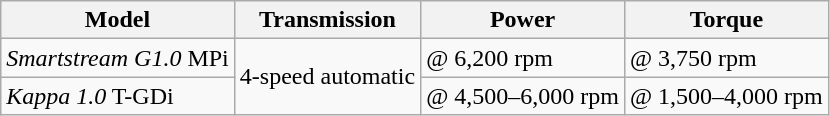<table class="wikitable collapsible">
<tr>
<th>Model</th>
<th>Transmission</th>
<th>Power</th>
<th>Torque</th>
</tr>
<tr>
<td><em>Smartstream G1.0</em> MPi</td>
<td rowspan="2">4-speed automatic</td>
<td> @ 6,200 rpm</td>
<td> @ 3,750 rpm</td>
</tr>
<tr>
<td><em>Kappa 1.0</em> T-GDi</td>
<td> @ 4,500–6,000 rpm</td>
<td> @ 1,500–4,000 rpm</td>
</tr>
</table>
